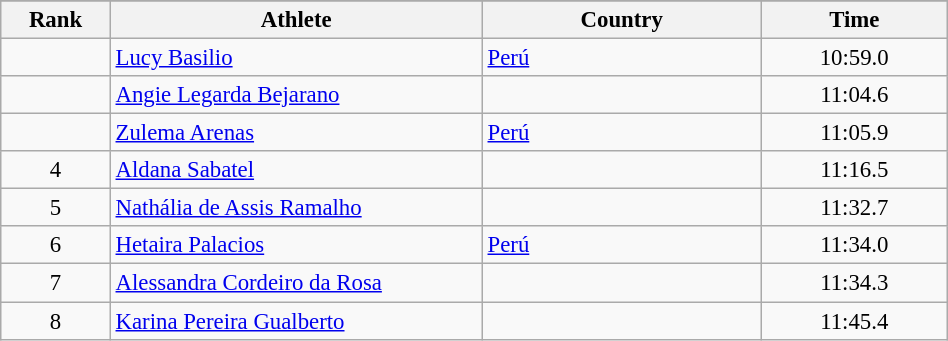<table class="wikitable sortable" style=" text-align:center; font-size:95%;" width="50%">
<tr>
</tr>
<tr>
<th width=5%>Rank</th>
<th width=20%>Athlete</th>
<th width=15%>Country</th>
<th width=10%>Time</th>
</tr>
<tr>
<td align=center></td>
<td align=left><a href='#'>Lucy Basilio</a></td>
<td align=left> <a href='#'>Perú</a></td>
<td>10:59.0</td>
</tr>
<tr>
<td align=center></td>
<td align=left><a href='#'>Angie Legarda Bejarano</a></td>
<td align=left></td>
<td>11:04.6</td>
</tr>
<tr>
<td align=center></td>
<td align=left><a href='#'>Zulema Arenas</a></td>
<td align=left> <a href='#'>Perú</a></td>
<td>11:05.9</td>
</tr>
<tr>
<td align=center>4</td>
<td align=left><a href='#'>Aldana Sabatel</a></td>
<td align=left></td>
<td>11:16.5</td>
</tr>
<tr>
<td align=center>5</td>
<td align=left><a href='#'>Nathália de Assis Ramalho</a></td>
<td align=left></td>
<td>11:32.7</td>
</tr>
<tr>
<td align=center>6</td>
<td align=left><a href='#'>Hetaira Palacios</a></td>
<td align=left> <a href='#'>Perú</a></td>
<td>11:34.0</td>
</tr>
<tr>
<td align=center>7</td>
<td align=left><a href='#'>Alessandra Cordeiro da Rosa</a></td>
<td align=left></td>
<td>11:34.3</td>
</tr>
<tr>
<td align=center>8</td>
<td align=left><a href='#'>Karina Pereira Gualberto</a></td>
<td align=left></td>
<td>11:45.4</td>
</tr>
</table>
